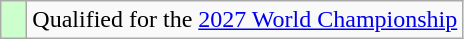<table class="wikitable" style="text-align:left">
<tr>
<td width=10px bgcolor=#ccffcc></td>
<td>Qualified for the <a href='#'>2027 World Championship</a></td>
</tr>
</table>
